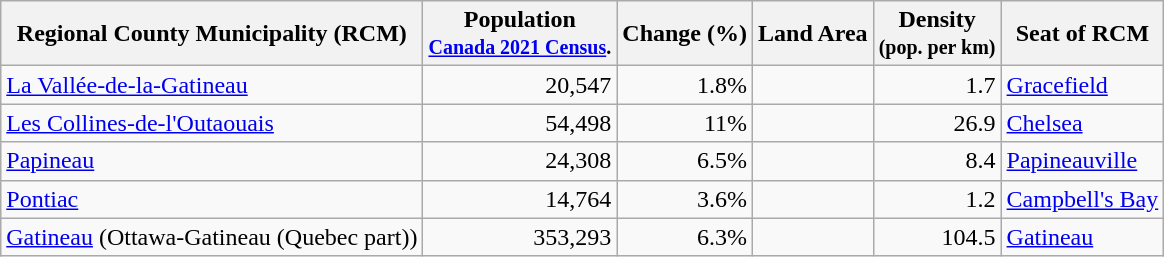<table class="wikitable sortable" | style="text-align: right">
<tr>
<th align="center">Regional County Municipality (RCM)</th>
<th align="center">Population<br><small><a href='#'>Canada 2021 Census</a>.</small></th>
<th>Change (%)</th>
<th align="center">Land Area</th>
<th align="center">Density<br><small>(pop. per km)</small></th>
<th align="center">Seat of RCM</th>
</tr>
<tr>
<td align="left"><a href='#'>La Vallée-de-la-Gatineau</a></td>
<td>20,547</td>
<td>1.8%</td>
<td></td>
<td>1.7</td>
<td align="left"><a href='#'>Gracefield</a></td>
</tr>
<tr>
<td align="left"><a href='#'>Les Collines-de-l'Outaouais</a></td>
<td>54,498</td>
<td>11%</td>
<td></td>
<td>26.9</td>
<td align="left"><a href='#'>Chelsea</a></td>
</tr>
<tr>
<td align="left"><a href='#'>Papineau</a></td>
<td>24,308</td>
<td>6.5%</td>
<td></td>
<td>8.4</td>
<td align="left"><a href='#'>Papineauville</a></td>
</tr>
<tr>
<td align="left"><a href='#'>Pontiac</a></td>
<td>14,764</td>
<td>3.6%</td>
<td></td>
<td>1.2</td>
<td align="left"><a href='#'>Campbell's Bay</a></td>
</tr>
<tr>
<td align="left"><a href='#'>Gatineau</a> (Ottawa-Gatineau (Quebec part))</td>
<td>353,293</td>
<td>6.3%</td>
<td></td>
<td>104.5</td>
<td align="left"><a href='#'>Gatineau</a></td>
</tr>
</table>
